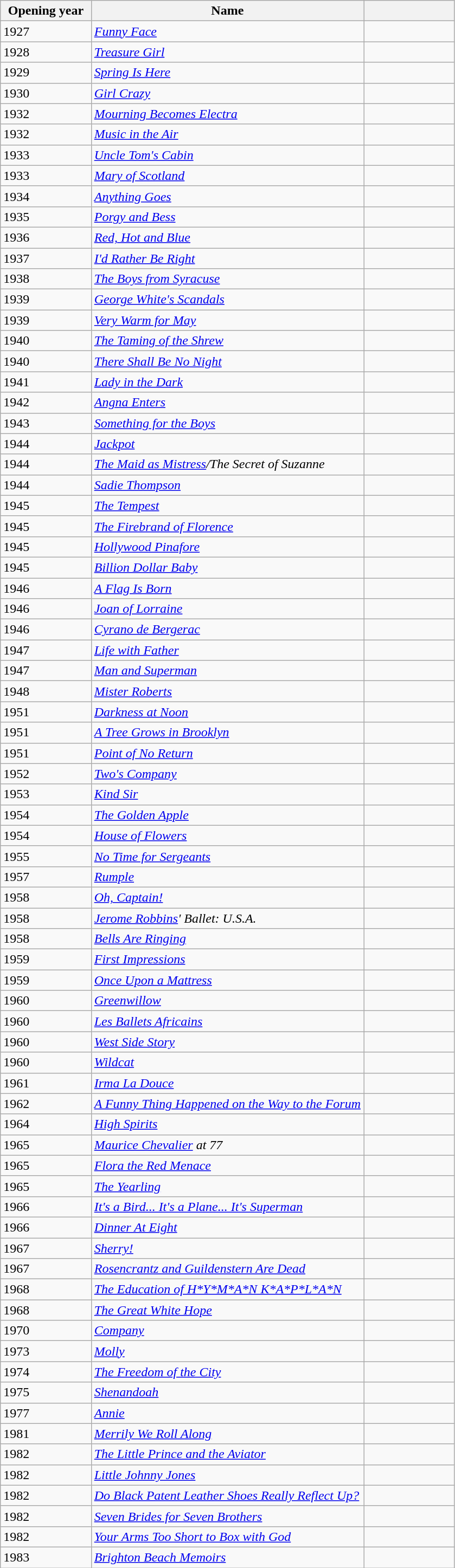<table class="wikitable sortable collapsible">
<tr>
<th width=20% scope="col">Opening year</th>
<th width=60% scope="col">Name</th>
<th width=20% scope="col" class="unsortable"></th>
</tr>
<tr>
<td>1927</td>
<td><em><a href='#'>Funny Face</a></em></td>
<td></td>
</tr>
<tr>
<td>1928</td>
<td><em><a href='#'>Treasure Girl</a></em></td>
<td></td>
</tr>
<tr>
<td>1929</td>
<td><em><a href='#'>Spring Is Here</a></em></td>
<td></td>
</tr>
<tr>
<td>1930</td>
<td><em><a href='#'>Girl Crazy</a></em></td>
<td></td>
</tr>
<tr>
<td>1932</td>
<td><em><a href='#'>Mourning Becomes Electra</a></em></td>
<td></td>
</tr>
<tr>
<td>1932</td>
<td><em><a href='#'>Music in the Air</a></em></td>
<td></td>
</tr>
<tr>
<td>1933</td>
<td><em><a href='#'>Uncle Tom's Cabin</a></em></td>
<td></td>
</tr>
<tr>
<td>1933</td>
<td><em><a href='#'>Mary of Scotland</a></em></td>
<td></td>
</tr>
<tr>
<td>1934</td>
<td><em><a href='#'>Anything Goes</a></em></td>
<td></td>
</tr>
<tr>
<td>1935</td>
<td><em><a href='#'>Porgy and Bess</a></em></td>
<td></td>
</tr>
<tr>
<td>1936</td>
<td><em><a href='#'>Red, Hot and Blue</a></em></td>
<td></td>
</tr>
<tr>
<td>1937</td>
<td><em><a href='#'>I'd Rather Be Right</a></em></td>
<td></td>
</tr>
<tr>
<td>1938</td>
<td><em><a href='#'>The Boys from Syracuse</a></em></td>
<td></td>
</tr>
<tr>
<td>1939</td>
<td><em><a href='#'>George White's Scandals</a></em></td>
<td></td>
</tr>
<tr>
<td>1939</td>
<td><em><a href='#'>Very Warm for May</a></em></td>
<td></td>
</tr>
<tr>
<td>1940</td>
<td><em><a href='#'>The Taming of the Shrew</a></em></td>
<td></td>
</tr>
<tr>
<td>1940</td>
<td><em><a href='#'>There Shall Be No Night</a></em></td>
<td></td>
</tr>
<tr>
<td>1941</td>
<td><em><a href='#'>Lady in the Dark</a></em></td>
<td></td>
</tr>
<tr>
<td>1942</td>
<td><em><a href='#'>Angna Enters</a></em></td>
<td></td>
</tr>
<tr>
<td>1943</td>
<td><em><a href='#'>Something for the Boys</a></em></td>
<td></td>
</tr>
<tr>
<td>1944</td>
<td><em><a href='#'>Jackpot</a></em></td>
<td></td>
</tr>
<tr>
<td>1944</td>
<td><em><a href='#'>The Maid as Mistress</a>/The Secret of Suzanne</em></td>
<td></td>
</tr>
<tr>
<td>1944</td>
<td><em><a href='#'>Sadie Thompson</a></em></td>
<td></td>
</tr>
<tr>
<td>1945</td>
<td><em><a href='#'>The Tempest</a></em></td>
<td></td>
</tr>
<tr>
<td>1945</td>
<td><em><a href='#'>The Firebrand of Florence</a></em></td>
<td></td>
</tr>
<tr>
<td>1945</td>
<td><em><a href='#'>Hollywood Pinafore</a></em></td>
<td></td>
</tr>
<tr>
<td>1945</td>
<td><em><a href='#'>Billion Dollar Baby</a></em></td>
<td></td>
</tr>
<tr>
<td>1946</td>
<td><em><a href='#'>A Flag Is Born</a></em></td>
<td></td>
</tr>
<tr>
<td>1946</td>
<td><em><a href='#'>Joan of Lorraine</a></em></td>
<td></td>
</tr>
<tr>
<td>1946</td>
<td><em><a href='#'>Cyrano de Bergerac</a></em></td>
<td></td>
</tr>
<tr>
<td>1947</td>
<td><em><a href='#'>Life with Father</a></em></td>
<td></td>
</tr>
<tr>
<td>1947</td>
<td><em><a href='#'>Man and Superman</a></em></td>
<td></td>
</tr>
<tr>
<td>1948</td>
<td><em><a href='#'>Mister Roberts</a></em></td>
<td></td>
</tr>
<tr>
<td>1951</td>
<td><em><a href='#'>Darkness at Noon</a></em></td>
<td></td>
</tr>
<tr>
<td>1951</td>
<td><em><a href='#'>A Tree Grows in Brooklyn</a></em></td>
<td></td>
</tr>
<tr>
<td>1951</td>
<td><em><a href='#'>Point of No Return</a></em></td>
<td></td>
</tr>
<tr>
<td>1952</td>
<td><em><a href='#'>Two's Company</a></em></td>
<td></td>
</tr>
<tr>
<td>1953</td>
<td><em><a href='#'>Kind Sir</a></em></td>
<td></td>
</tr>
<tr>
<td>1954</td>
<td><em><a href='#'>The Golden Apple</a></em></td>
<td></td>
</tr>
<tr>
<td>1954</td>
<td><em><a href='#'>House of Flowers</a></em></td>
<td></td>
</tr>
<tr>
<td>1955</td>
<td><em><a href='#'>No Time for Sergeants</a></em></td>
<td></td>
</tr>
<tr>
<td>1957</td>
<td><em><a href='#'>Rumple</a></em></td>
<td></td>
</tr>
<tr>
<td>1958</td>
<td><em><a href='#'>Oh, Captain!</a></em></td>
<td></td>
</tr>
<tr>
<td>1958</td>
<td><em><a href='#'>Jerome Robbins</a>' Ballet: U.S.A.</em></td>
<td></td>
</tr>
<tr>
<td>1958</td>
<td><em><a href='#'>Bells Are Ringing</a></em></td>
<td></td>
</tr>
<tr>
<td>1959</td>
<td><em><a href='#'>First Impressions</a></em></td>
<td></td>
</tr>
<tr>
<td>1959</td>
<td><em><a href='#'>Once Upon a Mattress</a></em></td>
<td></td>
</tr>
<tr>
<td>1960</td>
<td><em><a href='#'>Greenwillow</a></em></td>
<td></td>
</tr>
<tr>
<td>1960</td>
<td><em><a href='#'>Les Ballets Africains</a></em></td>
<td></td>
</tr>
<tr>
<td>1960</td>
<td><em><a href='#'>West Side Story</a></em></td>
<td></td>
</tr>
<tr>
<td>1960</td>
<td><em><a href='#'>Wildcat</a></em></td>
<td></td>
</tr>
<tr>
<td>1961</td>
<td><em><a href='#'>Irma La Douce</a></em></td>
<td></td>
</tr>
<tr>
<td>1962</td>
<td><em><a href='#'>A Funny Thing Happened on the Way to the Forum</a></em></td>
<td></td>
</tr>
<tr>
<td>1964</td>
<td><em><a href='#'>High Spirits</a></em></td>
<td></td>
</tr>
<tr>
<td>1965</td>
<td><em><a href='#'>Maurice Chevalier</a> at 77</em></td>
<td></td>
</tr>
<tr>
<td>1965</td>
<td><em><a href='#'>Flora the Red Menace</a></em></td>
<td></td>
</tr>
<tr>
<td>1965</td>
<td><em><a href='#'>The Yearling</a></em></td>
<td></td>
</tr>
<tr>
<td>1966</td>
<td><em><a href='#'>It's a Bird... It's a Plane... It's Superman</a></em></td>
<td></td>
</tr>
<tr>
<td>1966</td>
<td><em><a href='#'>Dinner At Eight</a></em></td>
<td></td>
</tr>
<tr>
<td>1967</td>
<td><em><a href='#'>Sherry!</a></em></td>
<td></td>
</tr>
<tr>
<td>1967</td>
<td><em><a href='#'>Rosencrantz and Guildenstern Are Dead</a></em></td>
<td></td>
</tr>
<tr>
<td>1968</td>
<td><em><a href='#'>The Education of H*Y*M*A*N K*A*P*L*A*N</a></em></td>
<td></td>
</tr>
<tr>
<td>1968</td>
<td><em><a href='#'>The Great White Hope</a></em></td>
<td></td>
</tr>
<tr>
<td>1970</td>
<td><em><a href='#'>Company</a></em></td>
<td></td>
</tr>
<tr>
<td>1973</td>
<td><em><a href='#'>Molly</a></em></td>
<td></td>
</tr>
<tr>
<td>1974</td>
<td><em><a href='#'>The Freedom of the City</a></em></td>
<td></td>
</tr>
<tr>
<td>1975</td>
<td><em><a href='#'>Shenandoah</a></em></td>
<td></td>
</tr>
<tr>
<td>1977</td>
<td><em><a href='#'>Annie</a></em></td>
<td></td>
</tr>
<tr>
<td>1981</td>
<td><em><a href='#'>Merrily We Roll Along</a></em></td>
<td></td>
</tr>
<tr>
<td>1982</td>
<td><em><a href='#'>The Little Prince and the Aviator</a></em></td>
<td></td>
</tr>
<tr>
<td>1982</td>
<td><em><a href='#'>Little Johnny Jones</a></em></td>
<td></td>
</tr>
<tr>
<td>1982</td>
<td><em><a href='#'>Do Black Patent Leather Shoes Really Reflect Up?</a></em></td>
<td></td>
</tr>
<tr>
<td>1982</td>
<td><em><a href='#'>Seven Brides for Seven Brothers</a></em></td>
<td></td>
</tr>
<tr>
<td>1982</td>
<td><em><a href='#'>Your Arms Too Short to Box with God</a></em></td>
<td></td>
</tr>
<tr>
<td>1983</td>
<td><em><a href='#'>Brighton Beach Memoirs</a></em></td>
<td></td>
</tr>
</table>
